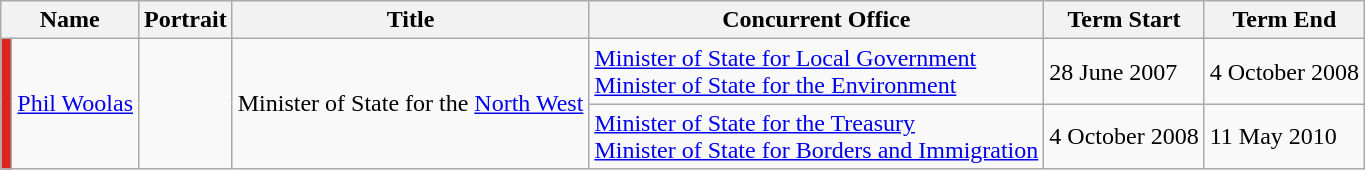<table class="wikitable">
<tr>
<th colspan="2">Name</th>
<th>Portrait</th>
<th>Title</th>
<th>Concurrent Office</th>
<th>Term Start</th>
<th>Term End</th>
</tr>
<tr>
<th rowspan="2" style="background-color: #DC241f"></th>
<td rowspan="2"><a href='#'>Phil Woolas</a></td>
<td rowspan="2"></td>
<td rowspan="2">Minister of State for the <a href='#'>North West</a></td>
<td><a href='#'>Minister of State for Local Government</a><br><a href='#'>Minister of State for the Environment</a></td>
<td>28 June 2007</td>
<td>4 October 2008</td>
</tr>
<tr>
<td><a href='#'>Minister of State for the Treasury</a><br><a href='#'>Minister of State for Borders and Immigration</a></td>
<td>4 October 2008</td>
<td>11 May 2010</td>
</tr>
</table>
